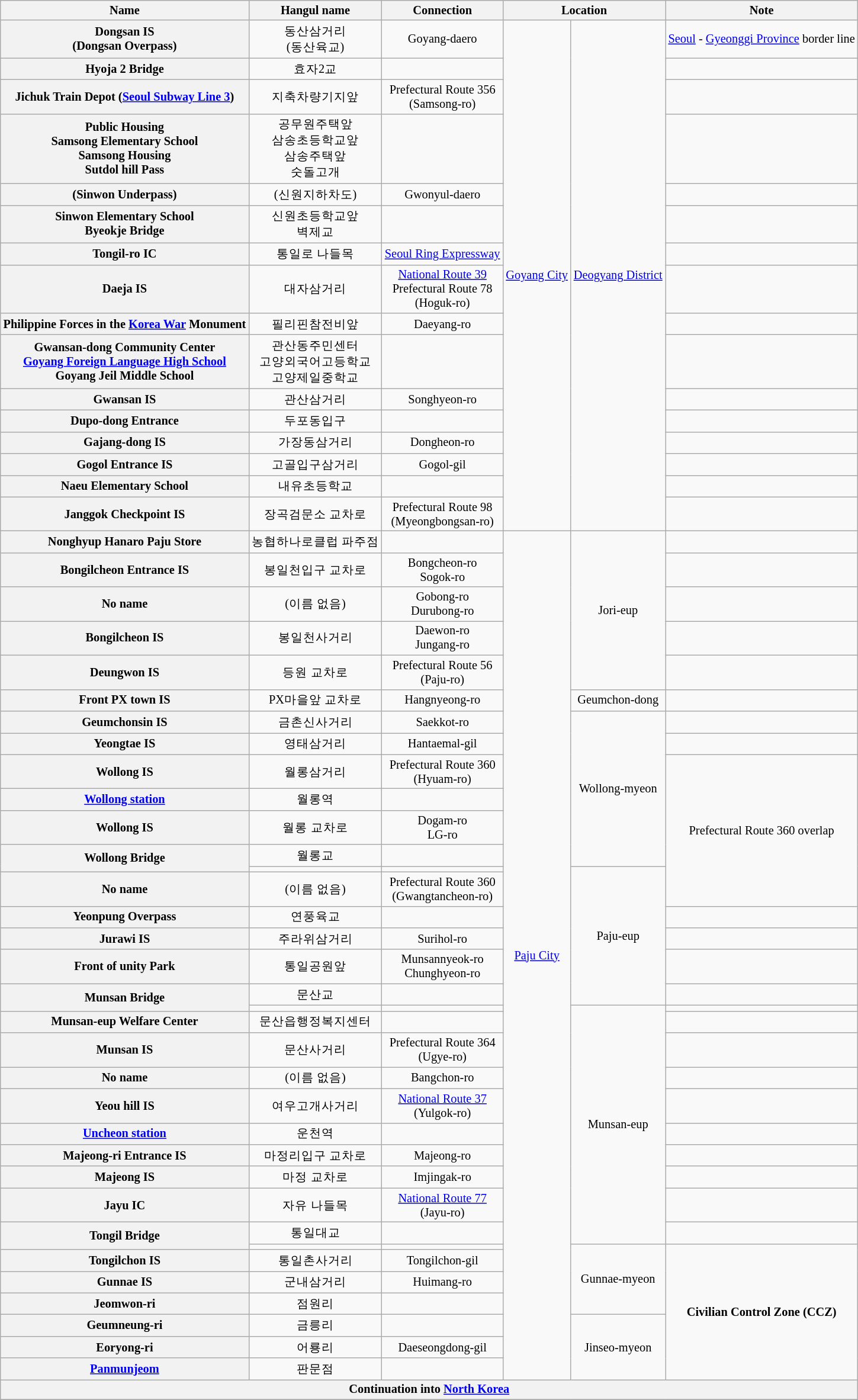<table class="wikitable" style="font-size: 85%; text-align: center;">
<tr>
<th>Name </th>
<th>Hangul name</th>
<th>Connection</th>
<th colspan="2">Location</th>
<th>Note</th>
</tr>
<tr>
<th>Dongsan IS<br>(Dongsan Overpass)</th>
<td>동산삼거리<br>(동산육교)</td>
<td>Goyang-daero</td>
<td rowspan=16><a href='#'>Goyang City</a></td>
<td rowspan=16><a href='#'>Deogyang District</a></td>
<td><a href='#'>Seoul</a> - <a href='#'>Gyeonggi Province</a> border line</td>
</tr>
<tr>
<th>Hyoja 2 Bridge</th>
<td>효자2교</td>
<td></td>
<td></td>
</tr>
<tr>
<th>Jichuk Train Depot (<a href='#'>Seoul Subway Line 3</a>)</th>
<td>지축차량기지앞</td>
<td>Prefectural Route 356<br>(Samsong-ro)</td>
<td></td>
</tr>
<tr>
<th>Public Housing<br>Samsong Elementary School<br>Samsong Housing<br>Sutdol hill Pass</th>
<td>공무원주택앞<br>삼송초등학교앞<br>삼송주택앞<br>숫돌고개</td>
<td></td>
<td></td>
</tr>
<tr>
<th>(Sinwon Underpass)</th>
<td>(신원지하차도)</td>
<td>Gwonyul-daero</td>
<td></td>
</tr>
<tr>
<th>Sinwon Elementary School<br>Byeokje Bridge</th>
<td>신원초등학교앞<br>벽제교</td>
<td></td>
<td></td>
</tr>
<tr>
<th>Tongil-ro IC</th>
<td>통일로 나들목</td>
<td><a href='#'>Seoul Ring Expressway</a></td>
<td></td>
</tr>
<tr>
<th>Daeja IS</th>
<td>대자삼거리</td>
<td> <a href='#'>National Route 39</a><br>Prefectural Route 78<br>(Hoguk-ro)</td>
<td></td>
</tr>
<tr>
<th>Philippine Forces in the <a href='#'>Korea War</a> Monument</th>
<td>필리핀참전비앞</td>
<td>Daeyang-ro</td>
<td></td>
</tr>
<tr>
<th>Gwansan-dong Community Center<br><a href='#'>Goyang Foreign Language High School</a><br>Goyang Jeil Middle School</th>
<td>관산동주민센터<br>고양외국어고등학교<br>고양제일중학교</td>
<td></td>
<td></td>
</tr>
<tr>
<th>Gwansan IS</th>
<td>관산삼거리</td>
<td>Songhyeon-ro</td>
<td></td>
</tr>
<tr>
<th>Dupo-dong Entrance</th>
<td>두포동입구</td>
<td></td>
<td></td>
</tr>
<tr>
<th>Gajang-dong IS</th>
<td>가장동삼거리</td>
<td>Dongheon-ro</td>
<td></td>
</tr>
<tr>
<th>Gogol Entrance IS</th>
<td>고골입구삼거리</td>
<td>Gogol-gil</td>
<td></td>
</tr>
<tr>
<th>Naeu Elementary School</th>
<td>내유초등학교</td>
<td></td>
<td></td>
</tr>
<tr>
<th>Janggok Checkpoint IS</th>
<td>장곡검문소 교차로</td>
<td>Prefectural Route 98<br>(Myeongbongsan-ro)</td>
<td></td>
</tr>
<tr>
<th>Nonghyup Hanaro Paju Store</th>
<td>농협하나로클럽 파주점</td>
<td></td>
<td rowspan=35><a href='#'>Paju City</a></td>
<td rowspan=5>Jori-eup</td>
<td></td>
</tr>
<tr>
<th>Bongilcheon Entrance IS</th>
<td>봉일천입구 교차로</td>
<td>Bongcheon-ro<br>Sogok-ro</td>
<td></td>
</tr>
<tr>
<th>No name</th>
<td>(이름 없음)</td>
<td>Gobong-ro<br>Durubong-ro</td>
<td></td>
</tr>
<tr>
<th>Bongilcheon IS</th>
<td>봉일천사거리</td>
<td>Daewon-ro<br>Jungang-ro</td>
<td></td>
</tr>
<tr>
<th>Deungwon IS</th>
<td>등원 교차로</td>
<td>Prefectural Route 56<br>(Paju-ro)</td>
<td></td>
</tr>
<tr>
<th>Front PX town IS</th>
<td>PX마을앞 교차로</td>
<td>Hangnyeong-ro</td>
<td>Geumchon-dong</td>
<td></td>
</tr>
<tr>
<th>Geumchonsin IS</th>
<td>금촌신사거리</td>
<td>Saekkot-ro</td>
<td rowspan=6>Wollong-myeon</td>
<td></td>
</tr>
<tr>
<th>Yeongtae IS</th>
<td>영태삼거리</td>
<td>Hantaemal-gil</td>
<td></td>
</tr>
<tr>
<th>Wollong IS</th>
<td>월롱삼거리</td>
<td>Prefectural Route 360<br>(Hyuam-ro)</td>
<td rowspan=6>Prefectural Route 360 overlap</td>
</tr>
<tr>
<th><a href='#'>Wollong station</a></th>
<td>월롱역</td>
<td></td>
</tr>
<tr>
<th>Wollong IS</th>
<td>월롱 교차로</td>
<td>Dogam-ro<br>LG-ro</td>
</tr>
<tr>
<th rowspan=2>Wollong Bridge</th>
<td>월롱교</td>
<td></td>
</tr>
<tr>
<td></td>
<td></td>
<td rowspan=6>Paju-eup</td>
</tr>
<tr>
<th>No name</th>
<td>(이름 없음)</td>
<td>Prefectural Route 360<br>(Gwangtancheon-ro)</td>
</tr>
<tr>
<th>Yeonpung Overpass</th>
<td>연풍육교</td>
<td></td>
<td></td>
</tr>
<tr>
<th>Jurawi IS</th>
<td>주라위삼거리</td>
<td>Surihol-ro</td>
<td></td>
</tr>
<tr>
<th>Front of unity Park</th>
<td>통일공원앞</td>
<td>Munsannyeok-ro<br>Chunghyeon-ro</td>
<td></td>
</tr>
<tr>
<th rowspan=2>Munsan Bridge</th>
<td>문산교</td>
<td></td>
<td></td>
</tr>
<tr>
<td></td>
<td></td>
<td rowspan=10>Munsan-eup</td>
<td></td>
</tr>
<tr>
<th>Munsan-eup Welfare Center</th>
<td>문산읍행정복지센터</td>
<td></td>
<td></td>
</tr>
<tr>
<th>Munsan IS</th>
<td>문산사거리</td>
<td>Prefectural Route 364<br>(Ugye-ro)</td>
<td></td>
</tr>
<tr>
<th>No name</th>
<td>(이름 없음)</td>
<td>Bangchon-ro</td>
<td></td>
</tr>
<tr>
<th>Yeou hill IS</th>
<td>여우고개사거리</td>
<td> <a href='#'>National Route 37</a><br>(Yulgok-ro)</td>
<td></td>
</tr>
<tr>
<th><a href='#'>Uncheon station</a></th>
<td>운천역</td>
<td></td>
<td></td>
</tr>
<tr>
<th>Majeong-ri Entrance IS</th>
<td>마정리입구 교차로</td>
<td>Majeong-ro</td>
<td></td>
</tr>
<tr>
<th>Majeong IS</th>
<td>마정 교차로</td>
<td>Imjingak-ro</td>
<td></td>
</tr>
<tr>
<th>Jayu IC</th>
<td>자유 나들목</td>
<td> <a href='#'>National Route 77</a><br>(Jayu-ro)</td>
<td></td>
</tr>
<tr>
<th rowspan=2>Tongil Bridge</th>
<td>통일대교</td>
<td></td>
<td></td>
</tr>
<tr>
<td></td>
<td></td>
<td rowspan=4>Gunnae-myeon</td>
<td rowspan=7><strong>Civilian Control Zone (CCZ)</strong></td>
</tr>
<tr>
<th>Tongilchon IS</th>
<td>통일촌사거리</td>
<td>Tongilchon-gil</td>
</tr>
<tr>
<th>Gunnae IS</th>
<td>군내삼거리</td>
<td>Huimang-ro</td>
</tr>
<tr>
<th>Jeomwon-ri</th>
<td>점원리</td>
<td></td>
</tr>
<tr>
<th>Geumneung-ri</th>
<td>금릉리</td>
<td></td>
<td rowspan=3>Jinseo-myeon</td>
</tr>
<tr>
<th>Eoryong-ri</th>
<td>어룡리</td>
<td>Daeseongdong-gil</td>
</tr>
<tr>
<th><a href='#'>Panmunjeom</a></th>
<td>판문점</td>
<td></td>
</tr>
<tr>
<th colspan=6>Continuation into <a href='#'>North Korea</a></th>
</tr>
<tr>
</tr>
</table>
